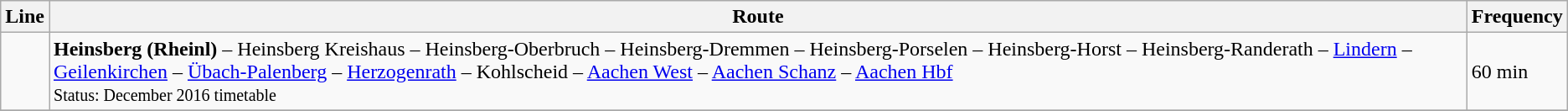<table class="wikitable">
<tr>
<th>Line</th>
<th>Route</th>
<th>Frequency</th>
</tr>
<tr>
<td align="center"></td>
<td><strong>Heinsberg (Rheinl)</strong> – Heinsberg Kreishaus – Heinsberg-Oberbruch – Heinsberg-Dremmen – Heinsberg-Porselen – Heinsberg-Horst – Heinsberg-Randerath – <a href='#'>Lindern</a> – <a href='#'>Geilenkirchen</a> – <a href='#'>Übach-Palenberg</a> – <a href='#'>Herzogenrath</a> – Kohlscheid – <a href='#'>Aachen West</a> – <a href='#'>Aachen Schanz</a> – <a href='#'>Aachen Hbf</a><br><small>Status: December 2016 timetable</small></td>
<td>60 min</td>
</tr>
<tr>
</tr>
</table>
